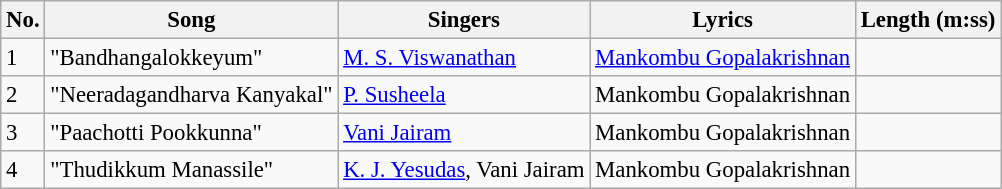<table class="wikitable" style="font-size:95%;">
<tr>
<th>No.</th>
<th>Song</th>
<th>Singers</th>
<th>Lyrics</th>
<th>Length (m:ss)</th>
</tr>
<tr>
<td>1</td>
<td>"Bandhangalokkeyum"</td>
<td><a href='#'>M. S. Viswanathan</a></td>
<td><a href='#'>Mankombu Gopalakrishnan</a></td>
<td></td>
</tr>
<tr>
<td>2</td>
<td>"Neeradagandharva Kanyakal"</td>
<td><a href='#'>P. Susheela</a></td>
<td>Mankombu Gopalakrishnan</td>
<td></td>
</tr>
<tr>
<td>3</td>
<td>"Paachotti Pookkunna"</td>
<td><a href='#'>Vani Jairam</a></td>
<td>Mankombu Gopalakrishnan</td>
<td></td>
</tr>
<tr>
<td>4</td>
<td>"Thudikkum Manassile"</td>
<td><a href='#'>K. J. Yesudas</a>, Vani Jairam</td>
<td>Mankombu Gopalakrishnan</td>
<td></td>
</tr>
</table>
